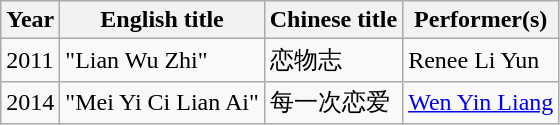<table class="wikitable sortable">
<tr>
<th>Year</th>
<th>English title</th>
<th>Chinese title</th>
<th>Performer(s)</th>
</tr>
<tr>
<td>2011</td>
<td>"Lian Wu Zhi"</td>
<td>恋物志</td>
<td>Renee Li Yun</td>
</tr>
<tr>
<td>2014</td>
<td>"Mei Yi Ci Lian Ai"</td>
<td>每一次恋爱</td>
<td><a href='#'>Wen Yin Liang</a></td>
</tr>
</table>
